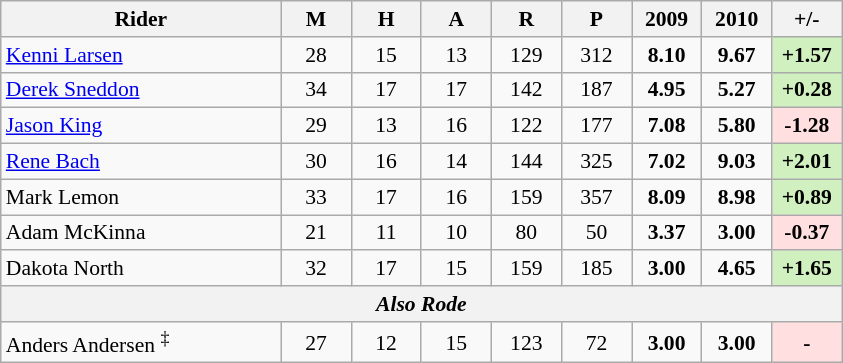<table class="wikitable" style="background-color: #f9f9f9; font-size: 90%; text-align: center">
<tr>
<th width=180>Rider</th>
<th width=40>M</th>
<th width=40>H</th>
<th width=40>A</th>
<th width=40>R</th>
<th width=40>P</th>
<th width=40>2009</th>
<th width=40>2010</th>
<th width=40>+/-</th>
</tr>
<tr>
<td style="text-align:left"> <a href='#'>Kenni Larsen</a></td>
<td>28</td>
<td>15</td>
<td>13</td>
<td>129</td>
<td>312</td>
<td><strong>8.10</strong></td>
<td><strong>9.67</strong></td>
<td style="background:#D0F0C0"><strong>+1.57</strong></td>
</tr>
<tr>
<td style="text-align:left"> <a href='#'>Derek Sneddon</a></td>
<td>34</td>
<td>17</td>
<td>17</td>
<td>142</td>
<td>187</td>
<td><strong>4.95</strong></td>
<td><strong>5.27</strong></td>
<td style="background:#D0F0C0"><strong>+0.28</strong></td>
</tr>
<tr>
<td style="text-align:left"> <a href='#'>Jason King</a></td>
<td>29</td>
<td>13</td>
<td>16</td>
<td>122</td>
<td>177</td>
<td><strong>7.08</strong></td>
<td><strong>5.80</strong></td>
<td style="background:#FFDFDF"><strong>-1.28</strong></td>
</tr>
<tr>
<td style="text-align:left"> <a href='#'>Rene Bach</a></td>
<td>30</td>
<td>16</td>
<td>14</td>
<td>144</td>
<td>325</td>
<td><strong>7.02</strong></td>
<td><strong>9.03</strong></td>
<td style="background:#D0F0C0"><strong>+2.01</strong></td>
</tr>
<tr>
<td style="text-align:left"> Mark Lemon</td>
<td>33</td>
<td>17</td>
<td>16</td>
<td>159</td>
<td>357</td>
<td><strong>8.09</strong></td>
<td><strong>8.98</strong></td>
<td style="background:#D0F0C0"><strong>+0.89</strong></td>
</tr>
<tr>
<td style="text-align:left"> Adam McKinna</td>
<td>21</td>
<td>11</td>
<td>10</td>
<td>80</td>
<td>50</td>
<td><strong>3.37</strong></td>
<td><strong>3.00</strong></td>
<td style="background:#FFDFDF"><strong>-0.37</strong></td>
</tr>
<tr>
<td style="text-align:left"> Dakota North</td>
<td>32</td>
<td>17</td>
<td>15</td>
<td>159</td>
<td>185</td>
<td><strong>3.00</strong></td>
<td><strong>4.65</strong></td>
<td style="background:#D0F0C0"><strong>+1.65</strong></td>
</tr>
<tr>
<th colspan="9"><em>Also Rode</em></th>
</tr>
<tr>
<td style="text-align:left"> Anders Andersen <sup>‡</sup></td>
<td>27</td>
<td>12</td>
<td>15</td>
<td>123</td>
<td>72</td>
<td><strong>3.00</strong></td>
<td><strong>3.00</strong></td>
<td style="background:#FFDFDF"><strong>-</strong></td>
</tr>
</table>
